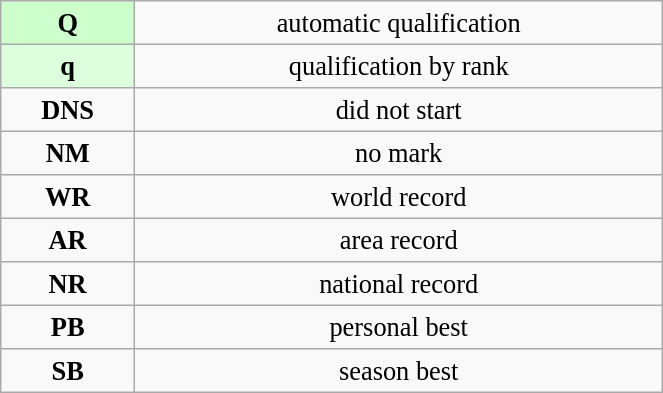<table class="wikitable" style=" text-align:center; font-size:110%;" width="35%">
<tr>
<td bgcolor="ccffcc"><strong>Q</strong></td>
<td>automatic qualification</td>
</tr>
<tr>
<td bgcolor="ddffdd"><strong>q</strong></td>
<td>qualification by rank</td>
</tr>
<tr>
<td><strong>DNS</strong></td>
<td>did not start</td>
</tr>
<tr>
<td><strong>NM</strong></td>
<td>no mark</td>
</tr>
<tr>
<td><strong>WR</strong></td>
<td>world record</td>
</tr>
<tr>
<td><strong>AR</strong></td>
<td>area record</td>
</tr>
<tr>
<td><strong>NR</strong></td>
<td>national record</td>
</tr>
<tr>
<td><strong>PB</strong></td>
<td>personal best</td>
</tr>
<tr>
<td><strong>SB</strong></td>
<td>season best</td>
</tr>
</table>
